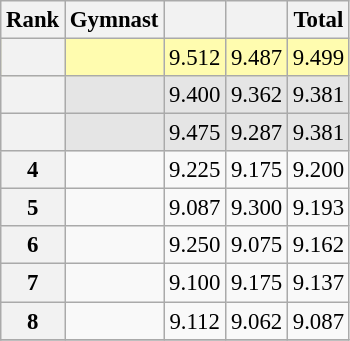<table class="wikitable sortable" style="text-align:center; font-size:95%">
<tr>
<th scope=col>Rank</th>
<th scope=col>Gymnast</th>
<th scope=col></th>
<th scope=col></th>
<th scope=col>Total</th>
</tr>
<tr bgcolor=fffcaf>
<th scope=row style="text-align:center"></th>
<td align=left></td>
<td>9.512</td>
<td>9.487</td>
<td>9.499</td>
</tr>
<tr bgcolor=e5e5e5>
<th scope=row style="text-align:center"></th>
<td align=left></td>
<td>9.400</td>
<td>9.362</td>
<td>9.381</td>
</tr>
<tr bgcolor=e5e5e5>
<th scope=row style="text-align:center"></th>
<td align=left></td>
<td>9.475</td>
<td>9.287</td>
<td>9.381</td>
</tr>
<tr>
<th scope=row style="text-align:center">4</th>
<td align=left></td>
<td>9.225</td>
<td>9.175</td>
<td>9.200</td>
</tr>
<tr>
<th scope=row style="text-align:center">5</th>
<td align=left></td>
<td>9.087</td>
<td>9.300</td>
<td>9.193</td>
</tr>
<tr>
<th scope=row style="text-align:center">6</th>
<td align=left></td>
<td>9.250</td>
<td>9.075</td>
<td>9.162</td>
</tr>
<tr>
<th scope=row style="text-align:center">7</th>
<td align=left></td>
<td>9.100</td>
<td>9.175</td>
<td>9.137</td>
</tr>
<tr>
<th scope=row style="text-align:center">8</th>
<td align=left></td>
<td>9.112</td>
<td>9.062</td>
<td>9.087</td>
</tr>
<tr>
</tr>
</table>
